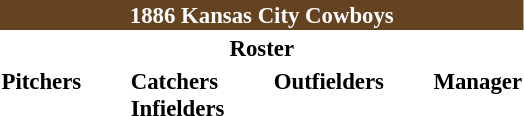<table class="toccolours" style="font-size: 95%;">
<tr>
<th colspan="10" style="background-color: #654321; color: white; text-align: center;">1886 Kansas City Cowboys</th>
</tr>
<tr>
<td colspan="10" style="background-color: white; color: 654321; text-align: center;"><strong>Roster</strong></td>
</tr>
<tr>
<td valign="top"><strong>Pitchers</strong><br>


</td>
<td width="25px"></td>
<td valign="top"><strong>Catchers</strong><br>




<strong>Infielders</strong>



</td>
<td width="25px"></td>
<td valign="top"><strong>Outfielders</strong><br>


</td>
<td width="25px"></td>
<td valign="top"><strong>Manager</strong><br></td>
</tr>
</table>
